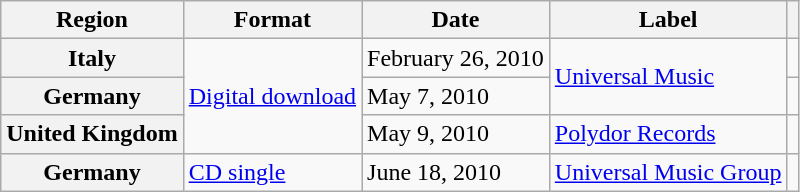<table class="wikitable plainrowheaders">
<tr>
<th scope="col">Region</th>
<th scope="col">Format</th>
<th scope="col">Date</th>
<th scope="col">Label</th>
<th scope="col"></th>
</tr>
<tr>
<th scope="row">Italy</th>
<td rowspan="3"><a href='#'>Digital download</a></td>
<td>February 26, 2010</td>
<td rowspan="2"><a href='#'>Universal Music</a></td>
<td style="text-align:center;"></td>
</tr>
<tr>
<th scope="row">Germany</th>
<td>May 7, 2010</td>
<td style="text-align:center;"></td>
</tr>
<tr>
<th scope="row">United Kingdom</th>
<td>May 9, 2010</td>
<td><a href='#'>Polydor Records</a></td>
<td style="text-align:center;"></td>
</tr>
<tr>
<th scope="row">Germany</th>
<td><a href='#'>CD single</a></td>
<td>June 18, 2010</td>
<td><a href='#'>Universal Music Group</a></td>
<td style="text-align:center;"></td>
</tr>
</table>
